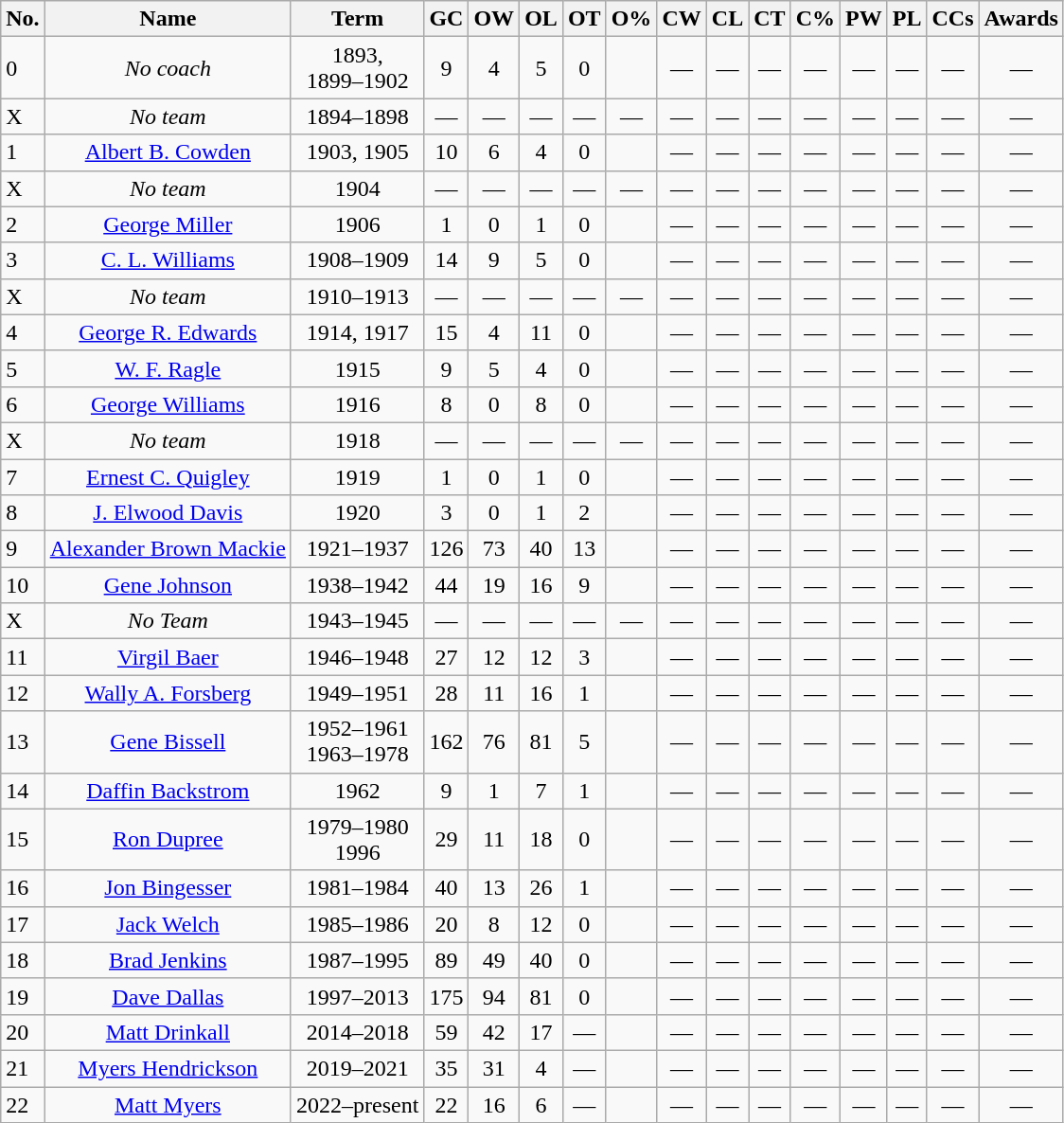<table class="wikitable sortable">
<tr>
<th>No.</th>
<th>Name</th>
<th>Term</th>
<th>GC</th>
<th>OW</th>
<th>OL</th>
<th>OT</th>
<th>O%</th>
<th>CW</th>
<th>CL</th>
<th>CT</th>
<th>C%</th>
<th>PW</th>
<th>PL</th>
<th>CCs</th>
<th class="unsortable">Awards</th>
</tr>
<tr>
<td>0</td>
<td align="center"><em>No coach</em></td>
<td align="center">1893,<br> 1899–1902</td>
<td align="center">9</td>
<td align="center">4</td>
<td align="center">5</td>
<td align="center">0</td>
<td align="center"></td>
<td align="center">—</td>
<td align="center">—</td>
<td align="center">—</td>
<td align="center">—</td>
<td align="center">—</td>
<td align="center">—</td>
<td align="center">—</td>
<td align="center">—</td>
</tr>
<tr>
<td>X</td>
<td align="center"><em>No team</em></td>
<td align="center">1894–1898</td>
<td align="center">—</td>
<td align="center">—</td>
<td align="center">—</td>
<td align="center">—</td>
<td align="center">—</td>
<td align="center">—</td>
<td align="center">—</td>
<td align="center">—</td>
<td align="center">—</td>
<td align="center">—</td>
<td align="center">—</td>
<td align="center">—</td>
<td align="center">—</td>
</tr>
<tr>
<td>1</td>
<td align="center"><a href='#'>Albert B. Cowden</a></td>
<td align="center">1903, 1905</td>
<td align="center">10</td>
<td align="center">6</td>
<td align="center">4</td>
<td align="center">0</td>
<td align="center"></td>
<td align="center">—</td>
<td align="center">—</td>
<td align="center">—</td>
<td align="center">—</td>
<td align="center">—</td>
<td align="center">—</td>
<td align="center">—</td>
<td align="center">—</td>
</tr>
<tr>
<td>X</td>
<td align="center"><em>No team</em></td>
<td align="center">1904</td>
<td align="center">—</td>
<td align="center">—</td>
<td align="center">—</td>
<td align="center">—</td>
<td align="center">—</td>
<td align="center">—</td>
<td align="center">—</td>
<td align="center">—</td>
<td align="center">—</td>
<td align="center">—</td>
<td align="center">—</td>
<td align="center">—</td>
<td align="center">—</td>
</tr>
<tr>
<td>2</td>
<td align="center"><a href='#'>George Miller</a></td>
<td align="center">1906</td>
<td align="center">1</td>
<td align="center">0</td>
<td align="center">1</td>
<td align="center">0</td>
<td align="center"></td>
<td align="center">—</td>
<td align="center">—</td>
<td align="center">—</td>
<td align="center">—</td>
<td align="center">—</td>
<td align="center">—</td>
<td align="center">—</td>
<td align="center">—</td>
</tr>
<tr>
<td>3</td>
<td align="center"><a href='#'>C. L. Williams</a></td>
<td align="center">1908–1909</td>
<td align="center">14</td>
<td align="center">9</td>
<td align="center">5</td>
<td align="center">0</td>
<td align="center"></td>
<td align="center">—</td>
<td align="center">—</td>
<td align="center">—</td>
<td align="center">—</td>
<td align="center">—</td>
<td align="center">—</td>
<td align="center">—</td>
<td align="center">—</td>
</tr>
<tr>
<td>X</td>
<td align="center"><em>No team</em></td>
<td align="center">1910–1913</td>
<td align="center">—</td>
<td align="center">—</td>
<td align="center">—</td>
<td align="center">—</td>
<td align="center">—</td>
<td align="center">—</td>
<td align="center">—</td>
<td align="center">—</td>
<td align="center">—</td>
<td align="center">—</td>
<td align="center">—</td>
<td align="center">—</td>
<td align="center">—</td>
</tr>
<tr>
<td>4</td>
<td align="center"><a href='#'>George R. Edwards</a></td>
<td align="center">1914, 1917</td>
<td align="center">15</td>
<td align="center">4</td>
<td align="center">11</td>
<td align="center">0</td>
<td align="center"></td>
<td align="center">—</td>
<td align="center">—</td>
<td align="center">—</td>
<td align="center">—</td>
<td align="center">—</td>
<td align="center">—</td>
<td align="center">—</td>
<td align="center">—</td>
</tr>
<tr>
<td>5</td>
<td align="center"><a href='#'>W. F. Ragle</a></td>
<td align="center">1915</td>
<td align="center">9</td>
<td align="center">5</td>
<td align="center">4</td>
<td align="center">0</td>
<td align="center"></td>
<td align="center">—</td>
<td align="center">—</td>
<td align="center">—</td>
<td align="center">—</td>
<td align="center">—</td>
<td align="center">—</td>
<td align="center">—</td>
<td align="center">—</td>
</tr>
<tr>
<td>6</td>
<td align="center"><a href='#'>George Williams</a></td>
<td align="center">1916</td>
<td align="center">8</td>
<td align="center">0</td>
<td align="center">8</td>
<td align="center">0</td>
<td align="center"></td>
<td align="center">—</td>
<td align="center">—</td>
<td align="center">—</td>
<td align="center">—</td>
<td align="center">—</td>
<td align="center">—</td>
<td align="center">—</td>
<td align="center">—</td>
</tr>
<tr>
<td>X</td>
<td align="center"><em>No team</em></td>
<td align="center">1918</td>
<td align="center">—</td>
<td align="center">—</td>
<td align="center">—</td>
<td align="center">—</td>
<td align="center">—</td>
<td align="center">—</td>
<td align="center">—</td>
<td align="center">—</td>
<td align="center">—</td>
<td align="center">—</td>
<td align="center">—</td>
<td align="center">—</td>
<td align="center">—</td>
</tr>
<tr>
<td>7</td>
<td align="center"><a href='#'>Ernest C. Quigley</a></td>
<td align="center">1919</td>
<td align="center">1</td>
<td align="center">0</td>
<td align="center">1</td>
<td align="center">0</td>
<td align="center"></td>
<td align="center">—</td>
<td align="center">—</td>
<td align="center">—</td>
<td align="center">—</td>
<td align="center">—</td>
<td align="center">—</td>
<td align="center">—</td>
<td align="center">—</td>
</tr>
<tr>
<td>8</td>
<td align="center"><a href='#'>J. Elwood Davis</a></td>
<td align="center">1920</td>
<td align="center">3</td>
<td align="center">0</td>
<td align="center">1</td>
<td align="center">2</td>
<td align="center"></td>
<td align="center">—</td>
<td align="center">—</td>
<td align="center">—</td>
<td align="center">—</td>
<td align="center">—</td>
<td align="center">—</td>
<td align="center">—</td>
<td align="center">—</td>
</tr>
<tr>
<td>9</td>
<td align="center"><a href='#'>Alexander Brown Mackie</a></td>
<td align="center">1921–1937</td>
<td align="center">126</td>
<td align="center">73</td>
<td align="center">40</td>
<td align="center">13</td>
<td align="center"></td>
<td align="center">—</td>
<td align="center">—</td>
<td align="center">—</td>
<td align="center">—</td>
<td align="center">—</td>
<td align="center">—</td>
<td align="center">—</td>
<td align="center">—</td>
</tr>
<tr>
<td>10</td>
<td align="center"><a href='#'>Gene Johnson</a></td>
<td align="center">1938–1942</td>
<td align="center">44</td>
<td align="center">19</td>
<td align="center">16</td>
<td align="center">9</td>
<td align="center"></td>
<td align="center">—</td>
<td align="center">—</td>
<td align="center">—</td>
<td align="center">—</td>
<td align="center">—</td>
<td align="center">—</td>
<td align="center">—</td>
<td align="center">—</td>
</tr>
<tr>
<td>X</td>
<td align="center"><em>No Team</em></td>
<td align="center">1943–1945</td>
<td align="center">—</td>
<td align="center">—</td>
<td align="center">—</td>
<td align="center">—</td>
<td align="center">—</td>
<td align="center">—</td>
<td align="center">—</td>
<td align="center">—</td>
<td align="center">—</td>
<td align="center">—</td>
<td align="center">—</td>
<td align="center">—</td>
<td align="center">—</td>
</tr>
<tr>
<td>11</td>
<td align="center"><a href='#'>Virgil Baer</a></td>
<td align="center">1946–1948</td>
<td align="center">27</td>
<td align="center">12</td>
<td align="center">12</td>
<td align="center">3</td>
<td align="center"></td>
<td align="center">—</td>
<td align="center">—</td>
<td align="center">—</td>
<td align="center">—</td>
<td align="center">—</td>
<td align="center">—</td>
<td align="center">—</td>
<td align="center">—</td>
</tr>
<tr>
<td>12</td>
<td align="center"><a href='#'>Wally A. Forsberg</a></td>
<td align="center">1949–1951</td>
<td align="center">28</td>
<td align="center">11</td>
<td align="center">16</td>
<td align="center">1</td>
<td align="center"></td>
<td align="center">—</td>
<td align="center">—</td>
<td align="center">—</td>
<td align="center">—</td>
<td align="center">—</td>
<td align="center">—</td>
<td align="center">—</td>
<td align="center">—</td>
</tr>
<tr>
<td>13</td>
<td align="center"><a href='#'>Gene Bissell</a></td>
<td align="center">1952–1961<br>1963–1978</td>
<td align="center">162</td>
<td align="center">76</td>
<td align="center">81</td>
<td align="center">5</td>
<td align="center"></td>
<td align="center">—</td>
<td align="center">—</td>
<td align="center">—</td>
<td align="center">—</td>
<td align="center">—</td>
<td align="center">—</td>
<td align="center">—</td>
<td align="center">—</td>
</tr>
<tr>
<td>14</td>
<td align="center"><a href='#'>Daffin Backstrom</a></td>
<td align="center">1962</td>
<td align="center">9</td>
<td align="center">1</td>
<td align="center">7</td>
<td align="center">1</td>
<td align="center"></td>
<td align="center">—</td>
<td align="center">—</td>
<td align="center">—</td>
<td align="center">—</td>
<td align="center">—</td>
<td align="center">—</td>
<td align="center">—</td>
<td align="center">—</td>
</tr>
<tr>
<td>15</td>
<td align="center"><a href='#'>Ron Dupree</a></td>
<td align="center">1979–1980<br>1996</td>
<td align="center">29</td>
<td align="center">11</td>
<td align="center">18</td>
<td align="center">0</td>
<td align="center"></td>
<td align="center">—</td>
<td align="center">—</td>
<td align="center">—</td>
<td align="center">—</td>
<td align="center">—</td>
<td align="center">—</td>
<td align="center">—</td>
<td align="center">—</td>
</tr>
<tr>
<td>16</td>
<td align="center"><a href='#'>Jon Bingesser</a></td>
<td align="center">1981–1984</td>
<td align="center">40</td>
<td align="center">13</td>
<td align="center">26</td>
<td align="center">1</td>
<td align="center"></td>
<td align="center">—</td>
<td align="center">—</td>
<td align="center">—</td>
<td align="center">—</td>
<td align="center">—</td>
<td align="center">—</td>
<td align="center">—</td>
<td align="center">—</td>
</tr>
<tr>
<td>17</td>
<td align="center"><a href='#'>Jack Welch</a></td>
<td align="center">1985–1986</td>
<td align="center">20</td>
<td align="center">8</td>
<td align="center">12</td>
<td align="center">0</td>
<td align="center"></td>
<td align="center">—</td>
<td align="center">—</td>
<td align="center">—</td>
<td align="center">—</td>
<td align="center">—</td>
<td align="center">—</td>
<td align="center">—</td>
<td align="center">—</td>
</tr>
<tr>
<td>18</td>
<td align="center"><a href='#'>Brad Jenkins</a></td>
<td align="center">1987–1995</td>
<td align="center">89</td>
<td align="center">49</td>
<td align="center">40</td>
<td align="center">0</td>
<td align="center"></td>
<td align="center">—</td>
<td align="center">—</td>
<td align="center">—</td>
<td align="center">—</td>
<td align="center">—</td>
<td align="center">—</td>
<td align="center">—</td>
<td align="center">—</td>
</tr>
<tr>
<td>19</td>
<td align="center"><a href='#'>Dave Dallas</a></td>
<td align="center">1997–2013</td>
<td align="center">175</td>
<td align="center">94</td>
<td align="center">81</td>
<td align="center">0</td>
<td align="center"></td>
<td align="center">—</td>
<td align="center">—</td>
<td align="center">—</td>
<td align="center">—</td>
<td align="center">—</td>
<td align="center">—</td>
<td align="center">—</td>
<td align="center">—</td>
</tr>
<tr>
<td>20</td>
<td align="center"><a href='#'>Matt Drinkall</a></td>
<td align="center">2014–2018</td>
<td align="center">59</td>
<td align="center">42</td>
<td align="center">17</td>
<td align="center">—</td>
<td align="center"></td>
<td align="center">—</td>
<td align="center">—</td>
<td align="center">—</td>
<td align="center">—</td>
<td align="center">—</td>
<td align="center">—</td>
<td align="center">—</td>
<td align="center">—</td>
</tr>
<tr>
<td>21</td>
<td align="center"><a href='#'>Myers Hendrickson</a></td>
<td align="center">2019–2021</td>
<td align="center">35</td>
<td align="center">31</td>
<td align="center">4</td>
<td align="center">—</td>
<td align="center"></td>
<td align="center">—</td>
<td align="center">—</td>
<td align="center">—</td>
<td align="center">—</td>
<td align="center">—</td>
<td align="center">—</td>
<td align="center">—</td>
<td align="center">—</td>
</tr>
<tr>
<td>22</td>
<td align="center"><a href='#'>Matt Myers</a></td>
<td align="center">2022–present</td>
<td align="center">22</td>
<td align="center">16</td>
<td align="center">6</td>
<td align="center">—</td>
<td align="center"></td>
<td align="center">—</td>
<td align="center">—</td>
<td align="center">—</td>
<td align="center">—</td>
<td align="center">—</td>
<td align="center">—</td>
<td align="center">—</td>
<td align="center">—</td>
</tr>
</table>
